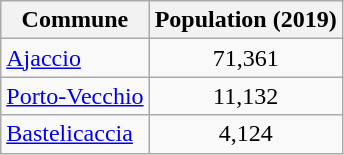<table class=wikitable>
<tr>
<th>Commune</th>
<th>Population (2019)</th>
</tr>
<tr>
<td><a href='#'>Ajaccio</a></td>
<td style="text-align: center;">71,361</td>
</tr>
<tr>
<td><a href='#'>Porto-Vecchio</a></td>
<td style="text-align: center;">11,132</td>
</tr>
<tr>
<td><a href='#'>Bastelicaccia</a></td>
<td style="text-align: center;">4,124</td>
</tr>
</table>
